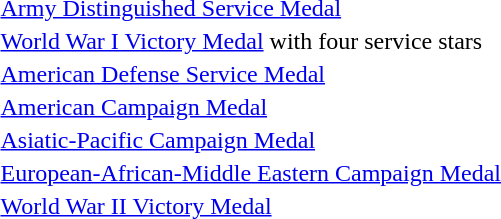<table>
<tr>
<td></td>
<td><a href='#'>Army Distinguished Service Medal</a></td>
</tr>
<tr>
<td></td>
<td><a href='#'>World War I Victory Medal</a> with four service stars</td>
</tr>
<tr>
<td></td>
<td><a href='#'>American Defense Service Medal</a></td>
</tr>
<tr>
<td></td>
<td><a href='#'>American Campaign Medal</a></td>
</tr>
<tr>
<td></td>
<td><a href='#'>Asiatic-Pacific Campaign Medal</a></td>
</tr>
<tr>
<td></td>
<td><a href='#'>European-African-Middle Eastern Campaign Medal</a></td>
</tr>
<tr>
<td></td>
<td><a href='#'>World War II Victory Medal</a></td>
</tr>
</table>
